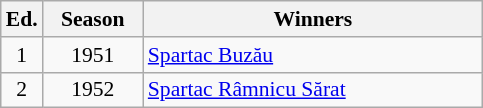<table class="wikitable" style="font-size:90%">
<tr>
<th><abbr>Ed.</abbr></th>
<th width="60">Season</th>
<th width="220">Winners</th>
</tr>
<tr>
<td align=center>1</td>
<td align=center>1951</td>
<td><a href='#'>Spartac Buzău</a></td>
</tr>
<tr>
<td align=center>2</td>
<td align=center>1952</td>
<td><a href='#'>Spartac Râmnicu Sărat</a></td>
</tr>
</table>
